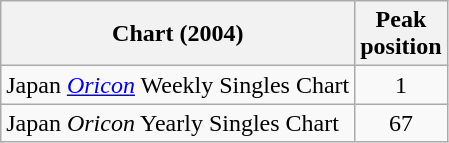<table class="wikitable sortable">
<tr>
<th>Chart (2004)</th>
<th>Peak<br>position</th>
</tr>
<tr>
<td>Japan <em><a href='#'>Oricon</a></em> Weekly Singles Chart</td>
<td align="center">1</td>
</tr>
<tr>
<td>Japan <em>Oricon</em> Yearly Singles Chart</td>
<td align="center">67</td>
</tr>
</table>
